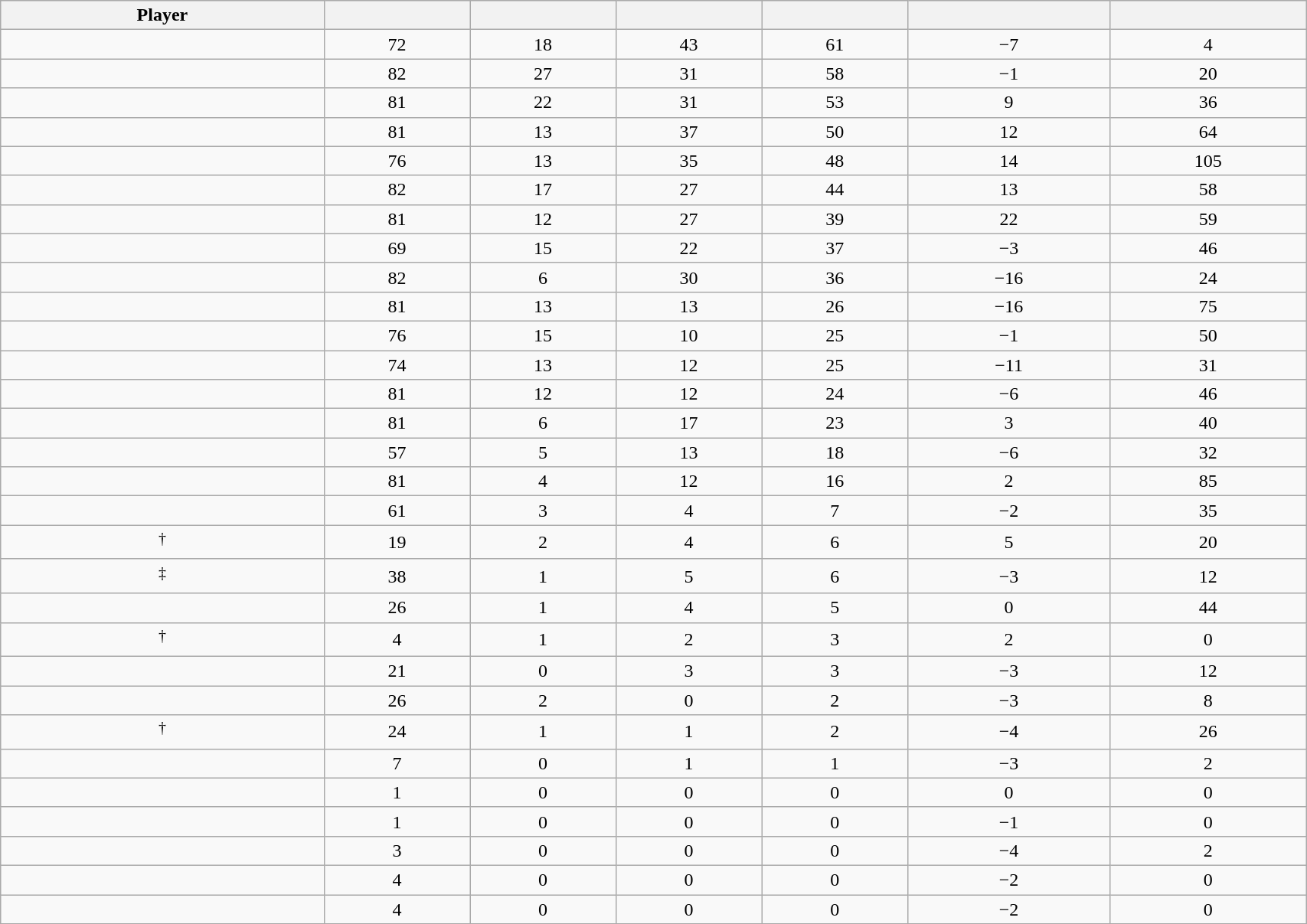<table class="wikitable sortable" style="width:90%; text-align:center;">
<tr align=center>
<th>Player</th>
<th></th>
<th></th>
<th></th>
<th></th>
<th data-sort-type="number"></th>
<th></th>
</tr>
<tr>
<td></td>
<td>72</td>
<td>18</td>
<td>43</td>
<td>61</td>
<td>−7</td>
<td>4</td>
</tr>
<tr>
<td></td>
<td>82</td>
<td>27</td>
<td>31</td>
<td>58</td>
<td>−1</td>
<td>20</td>
</tr>
<tr>
<td></td>
<td>81</td>
<td>22</td>
<td>31</td>
<td>53</td>
<td>9</td>
<td>36</td>
</tr>
<tr>
<td></td>
<td>81</td>
<td>13</td>
<td>37</td>
<td>50</td>
<td>12</td>
<td>64</td>
</tr>
<tr>
<td></td>
<td>76</td>
<td>13</td>
<td>35</td>
<td>48</td>
<td>14</td>
<td>105</td>
</tr>
<tr>
<td></td>
<td>82</td>
<td>17</td>
<td>27</td>
<td>44</td>
<td>13</td>
<td>58</td>
</tr>
<tr>
<td></td>
<td>81</td>
<td>12</td>
<td>27</td>
<td>39</td>
<td>22</td>
<td>59</td>
</tr>
<tr>
<td></td>
<td>69</td>
<td>15</td>
<td>22</td>
<td>37</td>
<td>−3</td>
<td>46</td>
</tr>
<tr>
<td></td>
<td>82</td>
<td>6</td>
<td>30</td>
<td>36</td>
<td>−16</td>
<td>24</td>
</tr>
<tr>
<td></td>
<td>81</td>
<td>13</td>
<td>13</td>
<td>26</td>
<td>−16</td>
<td>75</td>
</tr>
<tr>
<td></td>
<td>76</td>
<td>15</td>
<td>10</td>
<td>25</td>
<td>−1</td>
<td>50</td>
</tr>
<tr>
<td></td>
<td>74</td>
<td>13</td>
<td>12</td>
<td>25</td>
<td>−11</td>
<td>31</td>
</tr>
<tr>
<td></td>
<td>81</td>
<td>12</td>
<td>12</td>
<td>24</td>
<td>−6</td>
<td>46</td>
</tr>
<tr>
<td></td>
<td>81</td>
<td>6</td>
<td>17</td>
<td>23</td>
<td>3</td>
<td>40</td>
</tr>
<tr>
<td></td>
<td>57</td>
<td>5</td>
<td>13</td>
<td>18</td>
<td>−6</td>
<td>32</td>
</tr>
<tr>
<td></td>
<td>81</td>
<td>4</td>
<td>12</td>
<td>16</td>
<td>2</td>
<td>85</td>
</tr>
<tr>
<td></td>
<td>61</td>
<td>3</td>
<td>4</td>
<td>7</td>
<td>−2</td>
<td>35</td>
</tr>
<tr>
<td><sup>†</sup></td>
<td>19</td>
<td>2</td>
<td>4</td>
<td>6</td>
<td>5</td>
<td>20</td>
</tr>
<tr>
<td><sup>‡</sup></td>
<td>38</td>
<td>1</td>
<td>5</td>
<td>6</td>
<td>−3</td>
<td>12</td>
</tr>
<tr>
<td></td>
<td>26</td>
<td>1</td>
<td>4</td>
<td>5</td>
<td>0</td>
<td>44</td>
</tr>
<tr>
<td><sup>†</sup></td>
<td>4</td>
<td>1</td>
<td>2</td>
<td>3</td>
<td>2</td>
<td>0</td>
</tr>
<tr>
<td></td>
<td>21</td>
<td>0</td>
<td>3</td>
<td>3</td>
<td>−3</td>
<td>12</td>
</tr>
<tr>
<td></td>
<td>26</td>
<td>2</td>
<td>0</td>
<td>2</td>
<td>−3</td>
<td>8</td>
</tr>
<tr>
<td><sup>†</sup></td>
<td>24</td>
<td>1</td>
<td>1</td>
<td>2</td>
<td>−4</td>
<td>26</td>
</tr>
<tr>
<td></td>
<td>7</td>
<td>0</td>
<td>1</td>
<td>1</td>
<td>−3</td>
<td>2</td>
</tr>
<tr>
<td></td>
<td>1</td>
<td>0</td>
<td>0</td>
<td>0</td>
<td>0</td>
<td>0</td>
</tr>
<tr>
<td></td>
<td>1</td>
<td>0</td>
<td>0</td>
<td>0</td>
<td>−1</td>
<td>0</td>
</tr>
<tr>
<td></td>
<td>3</td>
<td>0</td>
<td>0</td>
<td>0</td>
<td>−4</td>
<td>2</td>
</tr>
<tr>
<td></td>
<td>4</td>
<td>0</td>
<td>0</td>
<td>0</td>
<td>−2</td>
<td>0</td>
</tr>
<tr>
<td></td>
<td>4</td>
<td>0</td>
<td>0</td>
<td>0</td>
<td>−2</td>
<td>0</td>
</tr>
<tr>
</tr>
</table>
